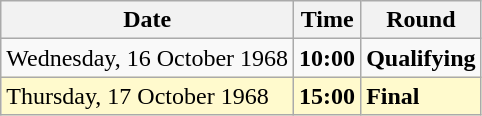<table class="wikitable">
<tr>
<th>Date</th>
<th>Time</th>
<th>Round</th>
</tr>
<tr>
<td>Wednesday, 16 October 1968</td>
<td><strong>10:00</strong></td>
<td><strong>Qualifying</strong></td>
</tr>
<tr style=background:lemonchiffon>
<td>Thursday, 17 October 1968</td>
<td><strong>15:00</strong></td>
<td><strong>Final</strong></td>
</tr>
</table>
